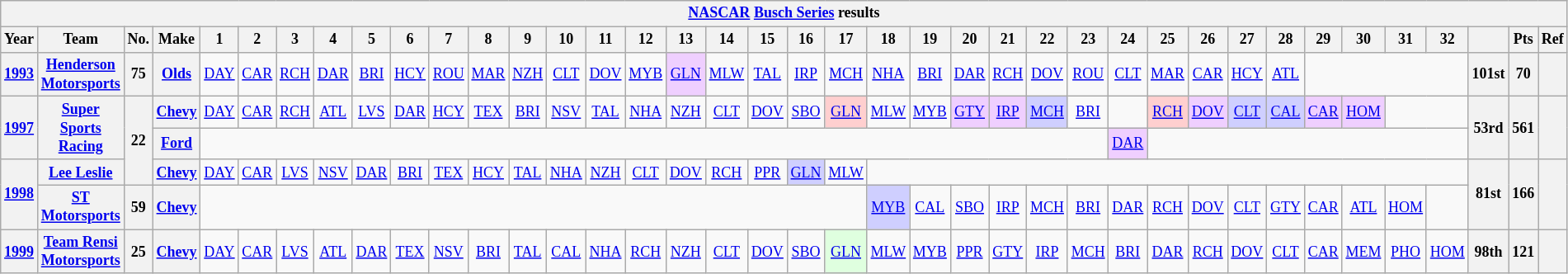<table class="wikitable" style="text-align:center; font-size:75%">
<tr>
<th colspan=42><a href='#'>NASCAR</a> <a href='#'>Busch Series</a> results</th>
</tr>
<tr>
<th>Year</th>
<th>Team</th>
<th>No.</th>
<th>Make</th>
<th>1</th>
<th>2</th>
<th>3</th>
<th>4</th>
<th>5</th>
<th>6</th>
<th>7</th>
<th>8</th>
<th>9</th>
<th>10</th>
<th>11</th>
<th>12</th>
<th>13</th>
<th>14</th>
<th>15</th>
<th>16</th>
<th>17</th>
<th>18</th>
<th>19</th>
<th>20</th>
<th>21</th>
<th>22</th>
<th>23</th>
<th>24</th>
<th>25</th>
<th>26</th>
<th>27</th>
<th>28</th>
<th>29</th>
<th>30</th>
<th>31</th>
<th>32</th>
<th></th>
<th>Pts</th>
<th>Ref</th>
</tr>
<tr>
<th><a href='#'>1993</a></th>
<th><a href='#'>Henderson Motorsports</a></th>
<th>75</th>
<th><a href='#'>Olds</a></th>
<td><a href='#'>DAY</a></td>
<td><a href='#'>CAR</a></td>
<td><a href='#'>RCH</a></td>
<td><a href='#'>DAR</a></td>
<td><a href='#'>BRI</a></td>
<td><a href='#'>HCY</a></td>
<td><a href='#'>ROU</a></td>
<td><a href='#'>MAR</a></td>
<td><a href='#'>NZH</a></td>
<td><a href='#'>CLT</a></td>
<td><a href='#'>DOV</a></td>
<td><a href='#'>MYB</a></td>
<td style="background:#EFCFFF;"><a href='#'>GLN</a><br></td>
<td><a href='#'>MLW</a></td>
<td><a href='#'>TAL</a></td>
<td><a href='#'>IRP</a></td>
<td><a href='#'>MCH</a></td>
<td><a href='#'>NHA</a></td>
<td><a href='#'>BRI</a></td>
<td><a href='#'>DAR</a></td>
<td><a href='#'>RCH</a></td>
<td><a href='#'>DOV</a></td>
<td><a href='#'>ROU</a></td>
<td><a href='#'>CLT</a></td>
<td><a href='#'>MAR</a></td>
<td><a href='#'>CAR</a></td>
<td><a href='#'>HCY</a></td>
<td><a href='#'>ATL</a></td>
<td colspan=4></td>
<th>101st</th>
<th>70</th>
<th></th>
</tr>
<tr>
<th rowspan=2><a href='#'>1997</a></th>
<th rowspan=2><a href='#'>Super Sports Racing</a></th>
<th rowspan=3>22</th>
<th><a href='#'>Chevy</a></th>
<td><a href='#'>DAY</a></td>
<td><a href='#'>CAR</a></td>
<td><a href='#'>RCH</a></td>
<td><a href='#'>ATL</a></td>
<td><a href='#'>LVS</a></td>
<td><a href='#'>DAR</a></td>
<td><a href='#'>HCY</a></td>
<td><a href='#'>TEX</a></td>
<td><a href='#'>BRI</a></td>
<td><a href='#'>NSV</a></td>
<td><a href='#'>TAL</a></td>
<td><a href='#'>NHA</a></td>
<td><a href='#'>NZH</a></td>
<td><a href='#'>CLT</a></td>
<td><a href='#'>DOV</a></td>
<td><a href='#'>SBO</a></td>
<td style="background:#FFCFCF;"><a href='#'>GLN</a><br></td>
<td><a href='#'>MLW</a></td>
<td><a href='#'>MYB</a></td>
<td style="background:#EFCFFF;"><a href='#'>GTY</a><br></td>
<td style="background:#EFCFFF;"><a href='#'>IRP</a><br></td>
<td style="background:#CFCFFF;"><a href='#'>MCH</a><br></td>
<td><a href='#'>BRI</a></td>
<td></td>
<td style="background:#FFCFCF;"><a href='#'>RCH</a><br></td>
<td style="background:#EFCFFF;"><a href='#'>DOV</a><br></td>
<td style="background:#CFCFFF;"><a href='#'>CLT</a><br></td>
<td style="background:#CFCFFF;"><a href='#'>CAL</a><br></td>
<td style="background:#EFCFFF;"><a href='#'>CAR</a><br></td>
<td style="background:#EFCFFF;"><a href='#'>HOM</a><br></td>
<td colspan=2></td>
<th rowspan=2>53rd</th>
<th rowspan=2>561</th>
<th rowspan=2></th>
</tr>
<tr>
<th><a href='#'>Ford</a></th>
<td colspan=23></td>
<td style="background:#EFCFFF;"><a href='#'>DAR</a><br></td>
<td colspan=8></td>
</tr>
<tr>
<th rowspan=2><a href='#'>1998</a></th>
<th><a href='#'>Lee Leslie</a></th>
<th><a href='#'>Chevy</a></th>
<td><a href='#'>DAY</a></td>
<td><a href='#'>CAR</a></td>
<td><a href='#'>LVS</a></td>
<td><a href='#'>NSV</a></td>
<td><a href='#'>DAR</a></td>
<td><a href='#'>BRI</a></td>
<td><a href='#'>TEX</a></td>
<td><a href='#'>HCY</a></td>
<td><a href='#'>TAL</a></td>
<td><a href='#'>NHA</a></td>
<td><a href='#'>NZH</a></td>
<td><a href='#'>CLT</a></td>
<td><a href='#'>DOV</a></td>
<td><a href='#'>RCH</a></td>
<td><a href='#'>PPR</a></td>
<td style="background:#CFCFFF;"><a href='#'>GLN</a><br></td>
<td><a href='#'>MLW</a></td>
<td colspan=15></td>
<th rowspan=2>81st</th>
<th rowspan=2>166</th>
<th rowspan=2></th>
</tr>
<tr>
<th><a href='#'>ST Motorsports</a></th>
<th>59</th>
<th><a href='#'>Chevy</a></th>
<td colspan=17></td>
<td style="background:#CFCFFF;"><a href='#'>MYB</a><br></td>
<td><a href='#'>CAL</a></td>
<td><a href='#'>SBO</a></td>
<td><a href='#'>IRP</a></td>
<td><a href='#'>MCH</a></td>
<td><a href='#'>BRI</a></td>
<td><a href='#'>DAR</a></td>
<td><a href='#'>RCH</a></td>
<td><a href='#'>DOV</a></td>
<td><a href='#'>CLT</a></td>
<td><a href='#'>GTY</a></td>
<td><a href='#'>CAR</a></td>
<td><a href='#'>ATL</a></td>
<td><a href='#'>HOM</a></td>
<td></td>
</tr>
<tr>
<th><a href='#'>1999</a></th>
<th><a href='#'>Team Rensi Motorsports</a></th>
<th>25</th>
<th><a href='#'>Chevy</a></th>
<td><a href='#'>DAY</a></td>
<td><a href='#'>CAR</a></td>
<td><a href='#'>LVS</a></td>
<td><a href='#'>ATL</a></td>
<td><a href='#'>DAR</a></td>
<td><a href='#'>TEX</a></td>
<td><a href='#'>NSV</a></td>
<td><a href='#'>BRI</a></td>
<td><a href='#'>TAL</a></td>
<td><a href='#'>CAL</a></td>
<td><a href='#'>NHA</a></td>
<td><a href='#'>RCH</a></td>
<td><a href='#'>NZH</a></td>
<td><a href='#'>CLT</a></td>
<td><a href='#'>DOV</a></td>
<td><a href='#'>SBO</a></td>
<td style="background:#DFFFDF;"><a href='#'>GLN</a><br></td>
<td><a href='#'>MLW</a></td>
<td><a href='#'>MYB</a></td>
<td><a href='#'>PPR</a></td>
<td><a href='#'>GTY</a></td>
<td><a href='#'>IRP</a></td>
<td><a href='#'>MCH</a></td>
<td><a href='#'>BRI</a></td>
<td><a href='#'>DAR</a></td>
<td><a href='#'>RCH</a></td>
<td><a href='#'>DOV</a></td>
<td><a href='#'>CLT</a></td>
<td><a href='#'>CAR</a></td>
<td><a href='#'>MEM</a></td>
<td><a href='#'>PHO</a></td>
<td><a href='#'>HOM</a></td>
<th>98th</th>
<th>121</th>
<th></th>
</tr>
</table>
